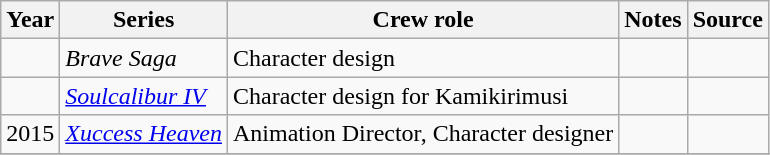<table class="wikitable sortable plainrowheaders">
<tr>
<th>Year</th>
<th>Series</th>
<th>Crew role</th>
<th class="unsortable">Notes</th>
<th class="unsortable">Source</th>
</tr>
<tr>
<td></td>
<td><em>Brave Saga</em> </td>
<td>Character design</td>
<td></td>
<td></td>
</tr>
<tr>
<td></td>
<td><em><a href='#'>Soulcalibur IV</a></em></td>
<td>Character design for Kamikirimusi</td>
<td></td>
<td></td>
</tr>
<tr>
<td>2015</td>
<td><em><a href='#'>Xuccess Heaven</a></em></td>
<td>Animation Director, Character designer</td>
<td></td>
<td></td>
</tr>
<tr>
</tr>
</table>
